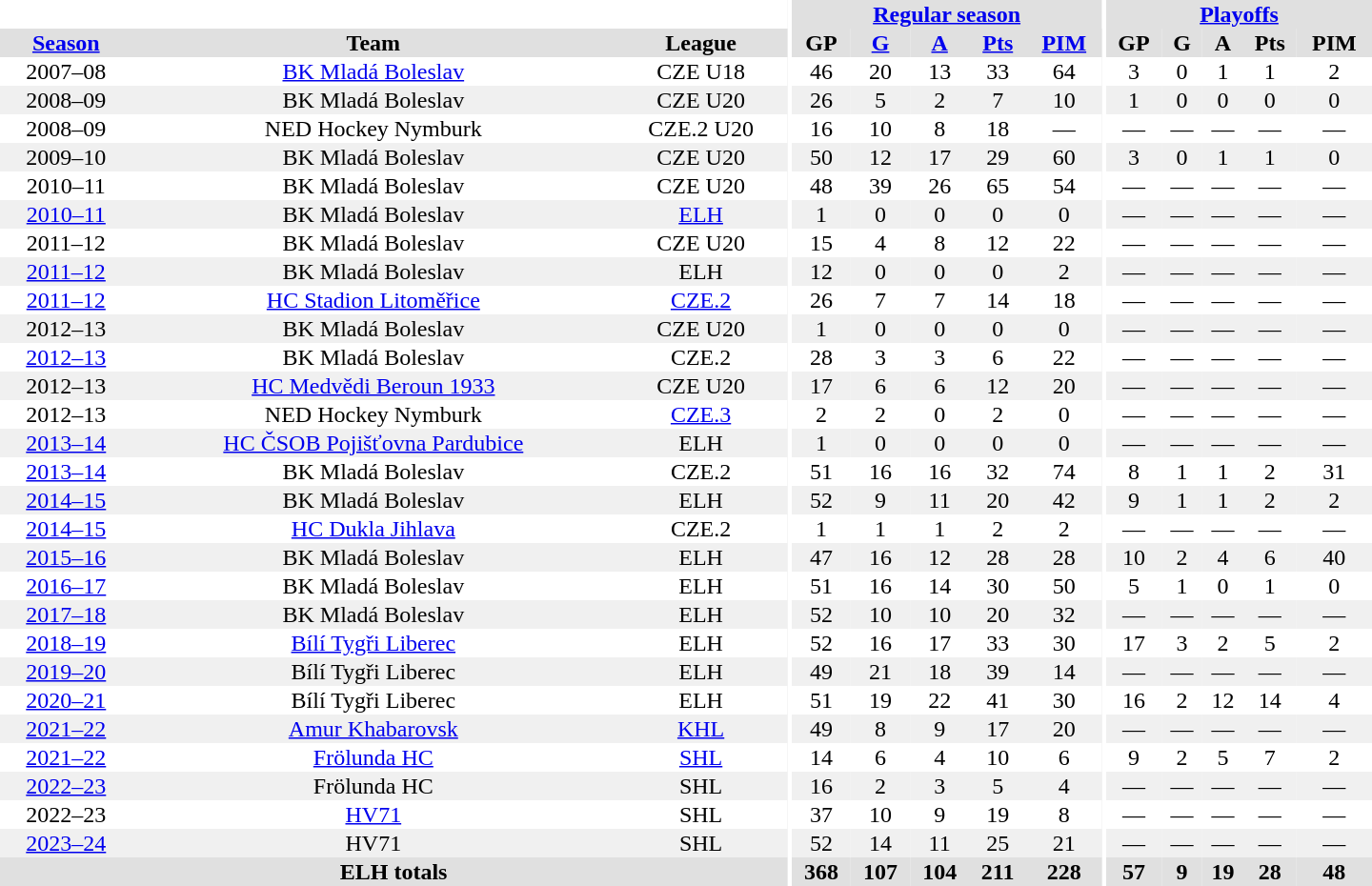<table border="0" cellpadding="1" cellspacing="0" style="text-align:center; width:60em">
<tr bgcolor="#e0e0e0">
<th colspan="3" bgcolor="#ffffff"></th>
<th rowspan="99" bgcolor="#ffffff"></th>
<th colspan="5"><a href='#'>Regular season</a></th>
<th rowspan="99" bgcolor="#ffffff"></th>
<th colspan="5"><a href='#'>Playoffs</a></th>
</tr>
<tr bgcolor="#e0e0e0">
<th><a href='#'>Season</a></th>
<th>Team</th>
<th>League</th>
<th>GP</th>
<th><a href='#'>G</a></th>
<th><a href='#'>A</a></th>
<th><a href='#'>Pts</a></th>
<th><a href='#'>PIM</a></th>
<th>GP</th>
<th>G</th>
<th>A</th>
<th>Pts</th>
<th>PIM</th>
</tr>
<tr>
<td>2007–08</td>
<td><a href='#'>BK Mladá Boleslav</a></td>
<td>CZE U18</td>
<td>46</td>
<td>20</td>
<td>13</td>
<td>33</td>
<td>64</td>
<td>3</td>
<td>0</td>
<td>1</td>
<td>1</td>
<td>2</td>
</tr>
<tr bgcolor="#f0f0f0">
<td>2008–09</td>
<td>BK Mladá Boleslav</td>
<td>CZE U20</td>
<td>26</td>
<td>5</td>
<td>2</td>
<td>7</td>
<td>10</td>
<td>1</td>
<td>0</td>
<td>0</td>
<td>0</td>
<td>0</td>
</tr>
<tr>
<td>2008–09</td>
<td>NED Hockey Nymburk</td>
<td>CZE.2 U20</td>
<td>16</td>
<td>10</td>
<td>8</td>
<td>18</td>
<td>—</td>
<td>—</td>
<td>—</td>
<td>—</td>
<td>—</td>
<td>—</td>
</tr>
<tr bgcolor="#f0f0f0">
<td>2009–10</td>
<td>BK Mladá Boleslav</td>
<td>CZE U20</td>
<td>50</td>
<td>12</td>
<td>17</td>
<td>29</td>
<td>60</td>
<td>3</td>
<td>0</td>
<td>1</td>
<td>1</td>
<td>0</td>
</tr>
<tr>
<td>2010–11</td>
<td>BK Mladá Boleslav</td>
<td>CZE U20</td>
<td>48</td>
<td>39</td>
<td>26</td>
<td>65</td>
<td>54</td>
<td>—</td>
<td>—</td>
<td>—</td>
<td>—</td>
<td>—</td>
</tr>
<tr bgcolor="#f0f0f0">
<td><a href='#'>2010–11</a></td>
<td>BK Mladá Boleslav</td>
<td><a href='#'>ELH</a></td>
<td>1</td>
<td>0</td>
<td>0</td>
<td>0</td>
<td>0</td>
<td>—</td>
<td>—</td>
<td>—</td>
<td>—</td>
<td>—</td>
</tr>
<tr>
<td>2011–12</td>
<td>BK Mladá Boleslav</td>
<td>CZE U20</td>
<td>15</td>
<td>4</td>
<td>8</td>
<td>12</td>
<td>22</td>
<td>—</td>
<td>—</td>
<td>—</td>
<td>—</td>
<td>—</td>
</tr>
<tr bgcolor="#f0f0f0">
<td><a href='#'>2011–12</a></td>
<td>BK Mladá Boleslav</td>
<td>ELH</td>
<td>12</td>
<td>0</td>
<td>0</td>
<td>0</td>
<td>2</td>
<td>—</td>
<td>—</td>
<td>—</td>
<td>—</td>
<td>—</td>
</tr>
<tr>
<td><a href='#'>2011–12</a></td>
<td><a href='#'>HC Stadion Litoměřice</a></td>
<td><a href='#'>CZE.2</a></td>
<td>26</td>
<td>7</td>
<td>7</td>
<td>14</td>
<td>18</td>
<td>—</td>
<td>—</td>
<td>—</td>
<td>—</td>
<td>—</td>
</tr>
<tr bgcolor="#f0f0f0">
<td>2012–13</td>
<td>BK Mladá Boleslav</td>
<td>CZE U20</td>
<td>1</td>
<td>0</td>
<td>0</td>
<td>0</td>
<td>0</td>
<td>—</td>
<td>—</td>
<td>—</td>
<td>—</td>
<td>—</td>
</tr>
<tr>
<td><a href='#'>2012–13</a></td>
<td>BK Mladá Boleslav</td>
<td>CZE.2</td>
<td>28</td>
<td>3</td>
<td>3</td>
<td>6</td>
<td>22</td>
<td>—</td>
<td>—</td>
<td>—</td>
<td>—</td>
<td>—</td>
</tr>
<tr bgcolor="#f0f0f0">
<td>2012–13</td>
<td><a href='#'>HC Medvědi Beroun 1933</a></td>
<td>CZE U20</td>
<td>17</td>
<td>6</td>
<td>6</td>
<td>12</td>
<td>20</td>
<td>—</td>
<td>—</td>
<td>—</td>
<td>—</td>
<td>—</td>
</tr>
<tr>
<td>2012–13</td>
<td>NED Hockey Nymburk</td>
<td><a href='#'>CZE.3</a></td>
<td>2</td>
<td>2</td>
<td>0</td>
<td>2</td>
<td>0</td>
<td>—</td>
<td>—</td>
<td>—</td>
<td>—</td>
<td>—</td>
</tr>
<tr bgcolor="#f0f0f0">
<td><a href='#'>2013–14</a></td>
<td><a href='#'>HC ČSOB Pojišťovna Pardubice</a></td>
<td>ELH</td>
<td>1</td>
<td>0</td>
<td>0</td>
<td>0</td>
<td>0</td>
<td>—</td>
<td>—</td>
<td>—</td>
<td>—</td>
<td>—</td>
</tr>
<tr>
<td><a href='#'>2013–14</a></td>
<td>BK Mladá Boleslav</td>
<td>CZE.2</td>
<td>51</td>
<td>16</td>
<td>16</td>
<td>32</td>
<td>74</td>
<td>8</td>
<td>1</td>
<td>1</td>
<td>2</td>
<td>31</td>
</tr>
<tr bgcolor="#f0f0f0">
<td><a href='#'>2014–15</a></td>
<td>BK Mladá Boleslav</td>
<td>ELH</td>
<td>52</td>
<td>9</td>
<td>11</td>
<td>20</td>
<td>42</td>
<td>9</td>
<td>1</td>
<td>1</td>
<td>2</td>
<td>2</td>
</tr>
<tr>
<td><a href='#'>2014–15</a></td>
<td><a href='#'>HC Dukla Jihlava</a></td>
<td>CZE.2</td>
<td>1</td>
<td>1</td>
<td>1</td>
<td>2</td>
<td>2</td>
<td>—</td>
<td>—</td>
<td>—</td>
<td>—</td>
<td>—</td>
</tr>
<tr bgcolor="#f0f0f0">
<td><a href='#'>2015–16</a></td>
<td>BK Mladá Boleslav</td>
<td>ELH</td>
<td>47</td>
<td>16</td>
<td>12</td>
<td>28</td>
<td>28</td>
<td>10</td>
<td>2</td>
<td>4</td>
<td>6</td>
<td>40</td>
</tr>
<tr>
<td><a href='#'>2016–17</a></td>
<td>BK Mladá Boleslav</td>
<td>ELH</td>
<td>51</td>
<td>16</td>
<td>14</td>
<td>30</td>
<td>50</td>
<td>5</td>
<td>1</td>
<td>0</td>
<td>1</td>
<td>0</td>
</tr>
<tr bgcolor="#f0f0f0">
<td><a href='#'>2017–18</a></td>
<td>BK Mladá Boleslav</td>
<td>ELH</td>
<td>52</td>
<td>10</td>
<td>10</td>
<td>20</td>
<td>32</td>
<td>—</td>
<td>—</td>
<td>—</td>
<td>—</td>
<td>—</td>
</tr>
<tr>
<td><a href='#'>2018–19</a></td>
<td><a href='#'>Bílí Tygři Liberec</a></td>
<td>ELH</td>
<td>52</td>
<td>16</td>
<td>17</td>
<td>33</td>
<td>30</td>
<td>17</td>
<td>3</td>
<td>2</td>
<td>5</td>
<td>2</td>
</tr>
<tr bgcolor="#f0f0f0">
<td><a href='#'>2019–20</a></td>
<td>Bílí Tygři Liberec</td>
<td>ELH</td>
<td>49</td>
<td>21</td>
<td>18</td>
<td>39</td>
<td>14</td>
<td>—</td>
<td>—</td>
<td>—</td>
<td>—</td>
<td>—</td>
</tr>
<tr>
<td><a href='#'>2020–21</a></td>
<td>Bílí Tygři Liberec</td>
<td>ELH</td>
<td>51</td>
<td>19</td>
<td>22</td>
<td>41</td>
<td>30</td>
<td>16</td>
<td>2</td>
<td>12</td>
<td>14</td>
<td>4</td>
</tr>
<tr bgcolor="#f0f0f0">
<td><a href='#'>2021–22</a></td>
<td><a href='#'>Amur Khabarovsk</a></td>
<td><a href='#'>KHL</a></td>
<td>49</td>
<td>8</td>
<td>9</td>
<td>17</td>
<td>20</td>
<td>—</td>
<td>—</td>
<td>—</td>
<td>—</td>
<td>—</td>
</tr>
<tr>
<td><a href='#'>2021–22</a></td>
<td><a href='#'>Frölunda HC</a></td>
<td><a href='#'>SHL</a></td>
<td>14</td>
<td>6</td>
<td>4</td>
<td>10</td>
<td>6</td>
<td>9</td>
<td>2</td>
<td>5</td>
<td>7</td>
<td>2</td>
</tr>
<tr bgcolor="#f0f0f0">
<td><a href='#'>2022–23</a></td>
<td>Frölunda HC</td>
<td>SHL</td>
<td>16</td>
<td>2</td>
<td>3</td>
<td>5</td>
<td>4</td>
<td>—</td>
<td>—</td>
<td>—</td>
<td>—</td>
<td>—</td>
</tr>
<tr>
<td>2022–23</td>
<td><a href='#'>HV71</a></td>
<td>SHL</td>
<td>37</td>
<td>10</td>
<td>9</td>
<td>19</td>
<td>8</td>
<td>—</td>
<td>—</td>
<td>—</td>
<td>—</td>
<td>—</td>
</tr>
<tr bgcolor="#f0f0f0">
<td><a href='#'>2023–24</a></td>
<td>HV71</td>
<td>SHL</td>
<td>52</td>
<td>14</td>
<td>11</td>
<td>25</td>
<td>21</td>
<td>—</td>
<td>—</td>
<td>—</td>
<td>—</td>
<td>—</td>
</tr>
<tr bgcolor="#e0e0e0">
<th colspan="3">ELH totals</th>
<th>368</th>
<th>107</th>
<th>104</th>
<th>211</th>
<th>228</th>
<th>57</th>
<th>9</th>
<th>19</th>
<th>28</th>
<th>48</th>
</tr>
</table>
